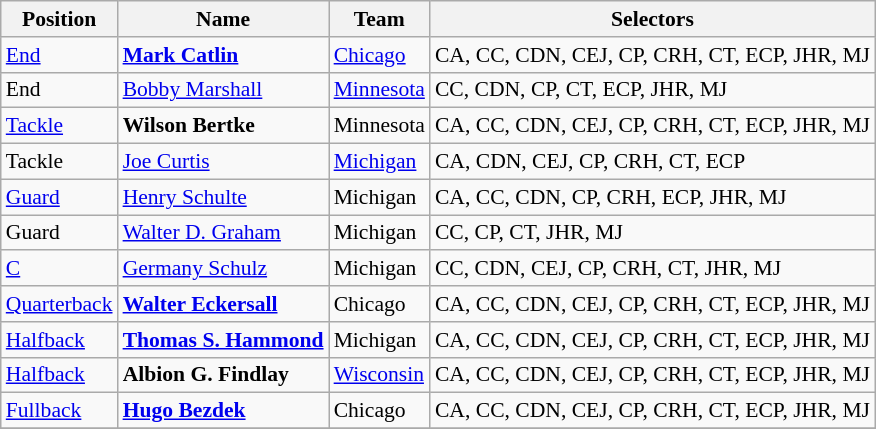<table class="wikitable" style="font-size: 90%">
<tr>
<th>Position</th>
<th>Name</th>
<th>Team</th>
<th>Selectors</th>
</tr>
<tr>
<td><a href='#'>End</a></td>
<td><strong><a href='#'>Mark Catlin</a></strong></td>
<td><a href='#'>Chicago</a></td>
<td>CA, CC, CDN, CEJ, CP, CRH, CT, ECP, JHR, MJ</td>
</tr>
<tr>
<td>End</td>
<td><a href='#'>Bobby Marshall</a></td>
<td><a href='#'>Minnesota</a></td>
<td>CC, CDN, CP, CT, ECP, JHR, MJ</td>
</tr>
<tr>
<td><a href='#'>Tackle</a></td>
<td><strong>Wilson Bertke</strong></td>
<td>Minnesota</td>
<td>CA, CC, CDN, CEJ, CP, CRH, CT, ECP, JHR, MJ</td>
</tr>
<tr>
<td>Tackle</td>
<td><a href='#'>Joe Curtis</a></td>
<td><a href='#'>Michigan</a></td>
<td>CA, CDN, CEJ, CP, CRH, CT, ECP</td>
</tr>
<tr>
<td><a href='#'>Guard</a></td>
<td><a href='#'>Henry Schulte</a></td>
<td>Michigan</td>
<td>CA, CC, CDN, CP, CRH, ECP, JHR, MJ</td>
</tr>
<tr>
<td>Guard</td>
<td><a href='#'>Walter D. Graham</a></td>
<td>Michigan</td>
<td>CC, CP, CT, JHR, MJ</td>
</tr>
<tr>
<td><a href='#'>C</a></td>
<td><a href='#'>Germany Schulz</a></td>
<td>Michigan</td>
<td>CC, CDN, CEJ, CP, CRH, CT, JHR, MJ</td>
</tr>
<tr>
<td><a href='#'>Quarterback</a></td>
<td><strong><a href='#'>Walter Eckersall</a></strong></td>
<td>Chicago</td>
<td>CA, CC, CDN, CEJ, CP, CRH, CT, ECP, JHR, MJ</td>
</tr>
<tr>
<td><a href='#'>Halfback</a></td>
<td><strong><a href='#'>Thomas S. Hammond</a></strong></td>
<td>Michigan</td>
<td>CA, CC, CDN, CEJ, CP, CRH, CT, ECP, JHR, MJ</td>
</tr>
<tr>
<td><a href='#'>Halfback</a></td>
<td><strong>Albion G. Findlay</strong></td>
<td><a href='#'>Wisconsin</a></td>
<td>CA, CC, CDN, CEJ, CP, CRH, CT, ECP, JHR, MJ</td>
</tr>
<tr>
<td><a href='#'>Fullback</a></td>
<td><strong><a href='#'>Hugo Bezdek</a></strong></td>
<td>Chicago</td>
<td>CA, CC, CDN, CEJ, CP, CRH, CT, ECP, JHR, MJ</td>
</tr>
<tr>
</tr>
</table>
